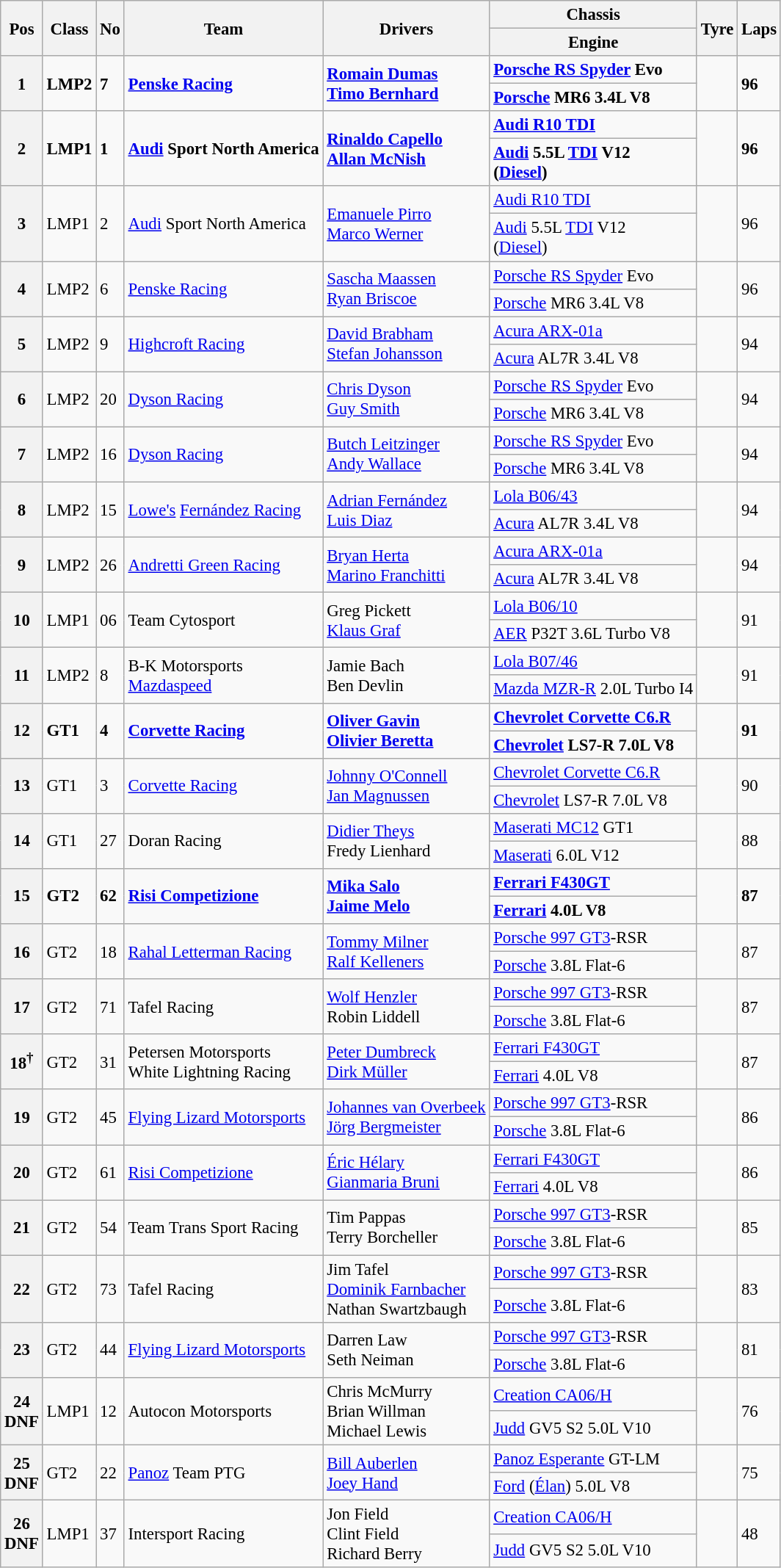<table class="wikitable" style="font-size: 95%;">
<tr>
<th rowspan=2>Pos</th>
<th rowspan=2>Class</th>
<th rowspan=2>No</th>
<th rowspan=2>Team</th>
<th rowspan=2>Drivers</th>
<th>Chassis</th>
<th rowspan=2>Tyre</th>
<th rowspan=2>Laps</th>
</tr>
<tr>
<th>Engine</th>
</tr>
<tr style="font-weight:bold">
<th rowspan=2>1</th>
<td rowspan=2>LMP2</td>
<td rowspan=2>7</td>
<td rowspan=2> <a href='#'>Penske Racing</a></td>
<td rowspan=2> <a href='#'>Romain Dumas</a><br> <a href='#'>Timo Bernhard</a></td>
<td><a href='#'>Porsche RS Spyder</a> Evo</td>
<td rowspan=2></td>
<td rowspan=2>96</td>
</tr>
<tr style="font-weight:bold">
<td><a href='#'>Porsche</a> MR6 3.4L V8</td>
</tr>
<tr style="font-weight:bold">
<th rowspan=2>2</th>
<td rowspan=2>LMP1</td>
<td rowspan=2>1</td>
<td rowspan=2> <a href='#'>Audi</a> Sport North America</td>
<td rowspan=2> <a href='#'>Rinaldo Capello</a><br> <a href='#'>Allan McNish</a></td>
<td><a href='#'>Audi R10 TDI</a></td>
<td rowspan=2></td>
<td rowspan=2>96</td>
</tr>
<tr style="font-weight:bold">
<td><a href='#'>Audi</a> 5.5L <a href='#'>TDI</a> V12<br>(<a href='#'>Diesel</a>)</td>
</tr>
<tr>
<th rowspan=2>3</th>
<td rowspan=2>LMP1</td>
<td rowspan=2>2</td>
<td rowspan=2> <a href='#'>Audi</a> Sport North America</td>
<td rowspan=2> <a href='#'>Emanuele Pirro</a><br> <a href='#'>Marco Werner</a></td>
<td><a href='#'>Audi R10 TDI</a></td>
<td rowspan=2></td>
<td rowspan=2>96</td>
</tr>
<tr>
<td><a href='#'>Audi</a> 5.5L <a href='#'>TDI</a> V12<br>(<a href='#'>Diesel</a>)</td>
</tr>
<tr>
<th rowspan=2>4</th>
<td rowspan=2>LMP2</td>
<td rowspan=2>6</td>
<td rowspan=2> <a href='#'>Penske Racing</a></td>
<td rowspan=2> <a href='#'>Sascha Maassen</a><br> <a href='#'>Ryan Briscoe</a></td>
<td><a href='#'>Porsche RS Spyder</a> Evo</td>
<td rowspan=2></td>
<td rowspan=2>96</td>
</tr>
<tr>
<td><a href='#'>Porsche</a> MR6 3.4L V8</td>
</tr>
<tr>
<th rowspan=2>5</th>
<td rowspan=2>LMP2</td>
<td rowspan=2>9</td>
<td rowspan=2> <a href='#'>Highcroft Racing</a></td>
<td rowspan=2> <a href='#'>David Brabham</a><br> <a href='#'>Stefan Johansson</a></td>
<td><a href='#'>Acura ARX-01a</a></td>
<td rowspan=2></td>
<td rowspan=2>94</td>
</tr>
<tr>
<td><a href='#'>Acura</a> AL7R 3.4L V8</td>
</tr>
<tr>
<th rowspan=2>6</th>
<td rowspan=2>LMP2</td>
<td rowspan=2>20</td>
<td rowspan=2> <a href='#'>Dyson Racing</a></td>
<td rowspan=2> <a href='#'>Chris Dyson</a><br> <a href='#'>Guy Smith</a></td>
<td><a href='#'>Porsche RS Spyder</a> Evo</td>
<td rowspan=2></td>
<td rowspan=2>94</td>
</tr>
<tr>
<td><a href='#'>Porsche</a> MR6 3.4L V8</td>
</tr>
<tr>
<th rowspan=2>7</th>
<td rowspan=2>LMP2</td>
<td rowspan=2>16</td>
<td rowspan=2> <a href='#'>Dyson Racing</a></td>
<td rowspan=2> <a href='#'>Butch Leitzinger</a><br> <a href='#'>Andy Wallace</a></td>
<td><a href='#'>Porsche RS Spyder</a> Evo</td>
<td rowspan=2></td>
<td rowspan=2>94</td>
</tr>
<tr>
<td><a href='#'>Porsche</a> MR6 3.4L V8</td>
</tr>
<tr>
<th rowspan=2>8</th>
<td rowspan=2>LMP2</td>
<td rowspan=2>15</td>
<td rowspan=2> <a href='#'>Lowe's</a> <a href='#'>Fernández Racing</a></td>
<td rowspan=2> <a href='#'>Adrian Fernández</a><br> <a href='#'>Luis Diaz</a></td>
<td><a href='#'>Lola B06/43</a></td>
<td rowspan=2></td>
<td rowspan=2>94</td>
</tr>
<tr>
<td><a href='#'>Acura</a> AL7R 3.4L V8</td>
</tr>
<tr>
<th rowspan=2>9</th>
<td rowspan=2>LMP2</td>
<td rowspan=2>26</td>
<td rowspan=2> <a href='#'>Andretti Green Racing</a></td>
<td rowspan=2> <a href='#'>Bryan Herta</a><br> <a href='#'>Marino Franchitti</a></td>
<td><a href='#'>Acura ARX-01a</a></td>
<td rowspan=2></td>
<td rowspan=2>94</td>
</tr>
<tr>
<td><a href='#'>Acura</a> AL7R 3.4L V8</td>
</tr>
<tr>
<th rowspan=2>10</th>
<td rowspan=2>LMP1</td>
<td rowspan=2>06</td>
<td rowspan=2> Team Cytosport</td>
<td rowspan=2> Greg Pickett<br> <a href='#'>Klaus Graf</a></td>
<td><a href='#'>Lola B06/10</a></td>
<td rowspan=2></td>
<td rowspan=2>91</td>
</tr>
<tr>
<td><a href='#'>AER</a> P32T 3.6L Turbo V8</td>
</tr>
<tr>
<th rowspan=2>11</th>
<td rowspan=2>LMP2</td>
<td rowspan=2>8</td>
<td rowspan=2> B-K Motorsports<br> <a href='#'>Mazdaspeed</a></td>
<td rowspan=2> Jamie Bach<br> Ben Devlin</td>
<td><a href='#'>Lola B07/46</a></td>
<td rowspan=2></td>
<td rowspan=2>91</td>
</tr>
<tr>
<td><a href='#'>Mazda MZR-R</a> 2.0L Turbo I4</td>
</tr>
<tr style="font-weight:bold">
<th rowspan=2>12</th>
<td rowspan=2>GT1</td>
<td rowspan=2>4</td>
<td rowspan=2> <a href='#'>Corvette Racing</a></td>
<td rowspan=2> <a href='#'>Oliver Gavin</a><br> <a href='#'>Olivier Beretta</a></td>
<td><a href='#'>Chevrolet Corvette C6.R</a></td>
<td rowspan=2></td>
<td rowspan=2>91</td>
</tr>
<tr style="font-weight:bold">
<td><a href='#'>Chevrolet</a> LS7-R 7.0L V8</td>
</tr>
<tr>
<th rowspan=2>13</th>
<td rowspan=2>GT1</td>
<td rowspan=2>3</td>
<td rowspan=2> <a href='#'>Corvette Racing</a></td>
<td rowspan=2> <a href='#'>Johnny O'Connell</a><br> <a href='#'>Jan Magnussen</a></td>
<td><a href='#'>Chevrolet Corvette C6.R</a></td>
<td rowspan=2></td>
<td rowspan=2>90</td>
</tr>
<tr>
<td><a href='#'>Chevrolet</a> LS7-R 7.0L V8</td>
</tr>
<tr>
<th rowspan=2>14</th>
<td rowspan=2>GT1</td>
<td rowspan=2>27</td>
<td rowspan=2> Doran Racing</td>
<td rowspan=2> <a href='#'>Didier Theys</a><br> Fredy Lienhard</td>
<td><a href='#'>Maserati MC12</a> GT1</td>
<td rowspan=2></td>
<td rowspan=2>88</td>
</tr>
<tr>
<td><a href='#'>Maserati</a> 6.0L V12</td>
</tr>
<tr style="font-weight:bold">
<th rowspan=2>15</th>
<td rowspan=2>GT2</td>
<td rowspan=2>62</td>
<td rowspan=2> <a href='#'>Risi Competizione</a></td>
<td rowspan=2> <a href='#'>Mika Salo</a><br> <a href='#'>Jaime Melo</a></td>
<td><a href='#'>Ferrari F430GT</a></td>
<td rowspan=2></td>
<td rowspan=2>87</td>
</tr>
<tr style="font-weight:bold">
<td><a href='#'>Ferrari</a> 4.0L V8</td>
</tr>
<tr>
<th rowspan=2>16</th>
<td rowspan=2>GT2</td>
<td rowspan=2>18</td>
<td rowspan=2> <a href='#'>Rahal Letterman Racing</a></td>
<td rowspan=2> <a href='#'>Tommy Milner</a><br> <a href='#'>Ralf Kelleners</a></td>
<td><a href='#'>Porsche 997 GT3</a>-RSR</td>
<td rowspan=2></td>
<td rowspan=2>87</td>
</tr>
<tr>
<td><a href='#'>Porsche</a> 3.8L Flat-6</td>
</tr>
<tr>
<th rowspan=2>17</th>
<td rowspan=2>GT2</td>
<td rowspan=2>71</td>
<td rowspan=2> Tafel Racing</td>
<td rowspan=2> <a href='#'>Wolf Henzler</a><br> Robin Liddell</td>
<td><a href='#'>Porsche 997 GT3</a>-RSR</td>
<td rowspan=2></td>
<td rowspan=2>87</td>
</tr>
<tr>
<td><a href='#'>Porsche</a> 3.8L Flat-6</td>
</tr>
<tr>
<th rowspan=2>18<sup>†</sup></th>
<td rowspan=2>GT2</td>
<td rowspan=2>31</td>
<td rowspan=2> Petersen Motorsports<br> White Lightning Racing</td>
<td rowspan=2> <a href='#'>Peter Dumbreck</a><br> <a href='#'>Dirk Müller</a></td>
<td><a href='#'>Ferrari F430GT</a></td>
<td rowspan=2></td>
<td rowspan=2>87</td>
</tr>
<tr>
<td><a href='#'>Ferrari</a> 4.0L V8</td>
</tr>
<tr>
<th rowspan=2>19</th>
<td rowspan=2>GT2</td>
<td rowspan=2>45</td>
<td rowspan=2> <a href='#'>Flying Lizard Motorsports</a></td>
<td rowspan=2> <a href='#'>Johannes van Overbeek</a><br> <a href='#'>Jörg Bergmeister</a></td>
<td><a href='#'>Porsche 997 GT3</a>-RSR</td>
<td rowspan=2></td>
<td rowspan=2>86</td>
</tr>
<tr>
<td><a href='#'>Porsche</a> 3.8L Flat-6</td>
</tr>
<tr>
<th rowspan=2>20</th>
<td rowspan=2>GT2</td>
<td rowspan=2>61</td>
<td rowspan=2> <a href='#'>Risi Competizione</a></td>
<td rowspan=2> <a href='#'>Éric Hélary</a><br> <a href='#'>Gianmaria Bruni</a></td>
<td><a href='#'>Ferrari F430GT</a></td>
<td rowspan=2></td>
<td rowspan=2>86</td>
</tr>
<tr>
<td><a href='#'>Ferrari</a> 4.0L V8</td>
</tr>
<tr>
<th rowspan=2>21</th>
<td rowspan=2>GT2</td>
<td rowspan=2>54</td>
<td rowspan=2> Team Trans Sport Racing</td>
<td rowspan=2> Tim Pappas<br> Terry Borcheller</td>
<td><a href='#'>Porsche 997 GT3</a>-RSR</td>
<td rowspan=2></td>
<td rowspan=2>85</td>
</tr>
<tr>
<td><a href='#'>Porsche</a> 3.8L Flat-6</td>
</tr>
<tr>
<th rowspan=2>22</th>
<td rowspan=2>GT2</td>
<td rowspan=2>73</td>
<td rowspan=2> Tafel Racing</td>
<td rowspan=2> Jim Tafel<br> <a href='#'>Dominik Farnbacher</a><br> Nathan Swartzbaugh</td>
<td><a href='#'>Porsche 997 GT3</a>-RSR</td>
<td rowspan=2></td>
<td rowspan=2>83</td>
</tr>
<tr>
<td><a href='#'>Porsche</a> 3.8L Flat-6</td>
</tr>
<tr>
<th rowspan=2>23</th>
<td rowspan=2>GT2</td>
<td rowspan=2>44</td>
<td rowspan=2> <a href='#'>Flying Lizard Motorsports</a></td>
<td rowspan=2> Darren Law<br> Seth Neiman</td>
<td><a href='#'>Porsche 997 GT3</a>-RSR</td>
<td rowspan=2></td>
<td rowspan=2>81</td>
</tr>
<tr>
<td><a href='#'>Porsche</a> 3.8L Flat-6</td>
</tr>
<tr>
<th rowspan=2>24<br>DNF</th>
<td rowspan=2>LMP1</td>
<td rowspan=2>12</td>
<td rowspan=2> Autocon Motorsports</td>
<td rowspan=2> Chris McMurry<br> Brian Willman<br> Michael Lewis</td>
<td><a href='#'>Creation CA06/H</a></td>
<td rowspan=2></td>
<td rowspan=2>76</td>
</tr>
<tr>
<td><a href='#'>Judd</a> GV5 S2 5.0L V10</td>
</tr>
<tr>
<th rowspan=2>25<br>DNF</th>
<td rowspan=2>GT2</td>
<td rowspan=2>22</td>
<td rowspan=2> <a href='#'>Panoz</a> Team PTG</td>
<td rowspan=2> <a href='#'>Bill Auberlen</a><br> <a href='#'>Joey Hand</a></td>
<td><a href='#'>Panoz Esperante</a> GT-LM</td>
<td rowspan=2></td>
<td rowspan=2>75</td>
</tr>
<tr>
<td><a href='#'>Ford</a> (<a href='#'>Élan</a>) 5.0L V8</td>
</tr>
<tr>
<th rowspan=2>26<br>DNF</th>
<td rowspan=2>LMP1</td>
<td rowspan=2>37</td>
<td rowspan=2> Intersport Racing</td>
<td rowspan=2> Jon Field<br> Clint Field<br> Richard Berry</td>
<td><a href='#'>Creation CA06/H</a></td>
<td rowspan=2></td>
<td rowspan=2>48</td>
</tr>
<tr>
<td><a href='#'>Judd</a> GV5 S2 5.0L V10</td>
</tr>
</table>
